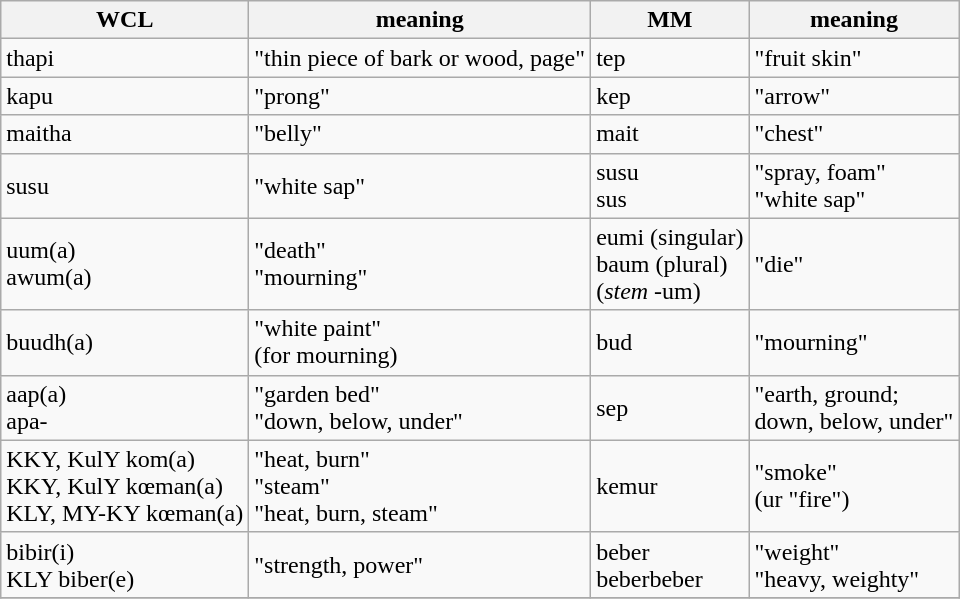<table class="wikitable">
<tr>
<th>WCL</th>
<th>meaning</th>
<th>MM</th>
<th>meaning</th>
</tr>
<tr>
<td>thapi</td>
<td>"thin piece of bark or wood, page"</td>
<td>tep</td>
<td>"fruit skin"</td>
</tr>
<tr>
<td>kapu</td>
<td>"prong"</td>
<td>kep</td>
<td>"arrow"</td>
</tr>
<tr>
<td>maitha</td>
<td>"belly"</td>
<td>mait</td>
<td>"chest"</td>
</tr>
<tr>
<td>susu</td>
<td>"white sap"</td>
<td>susu <br> sus</td>
<td>"spray, foam" <br> "white sap"</td>
</tr>
<tr>
<td>uum(a) <br> awum(a)</td>
<td>"death" <br> "mourning"</td>
<td>eumi (singular) <br> baum (plural) <br> (<em>stem</em> -um)</td>
<td>"die"</td>
</tr>
<tr>
<td>buudh(a)</td>
<td>"white paint" <br> (for mourning)</td>
<td>bud</td>
<td>"mourning"</td>
</tr>
<tr>
<td>aap(a) <br>  apa-</td>
<td>"garden bed"<br>"down, below, under"</td>
<td>sep</td>
<td>"earth, ground; <br>  down, below, under"</td>
</tr>
<tr>
<td>KKY, KulY kom(a) <br>  KKY, KulY kœman(a) <br>  KLY, MY-KY kœman(a)</td>
<td>"heat, burn" <br> "steam"  <br>  "heat, burn, steam"</td>
<td>kemur</td>
<td>"smoke" <br> (ur "fire")</td>
</tr>
<tr>
<td>bibir(i) <br>  KLY biber(e)</td>
<td>"strength, power"</td>
<td>beber <br> beberbeber</td>
<td>"weight" <br> "heavy, weighty"</td>
</tr>
<tr>
</tr>
</table>
